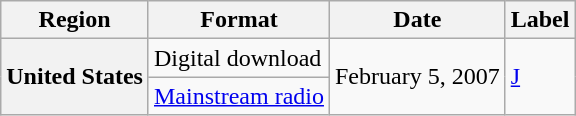<table class="wikitable plainrowheaders">
<tr>
<th scope="col">Region</th>
<th scope="col">Format</th>
<th scope="col">Date</th>
<th scope="col">Label</th>
</tr>
<tr>
<th scope="row" rowspan="2">United States</th>
<td>Digital download</td>
<td rowspan="2">February 5, 2007</td>
<td rowspan="2"><a href='#'>J</a></td>
</tr>
<tr>
<td><a href='#'>Mainstream radio</a></td>
</tr>
</table>
